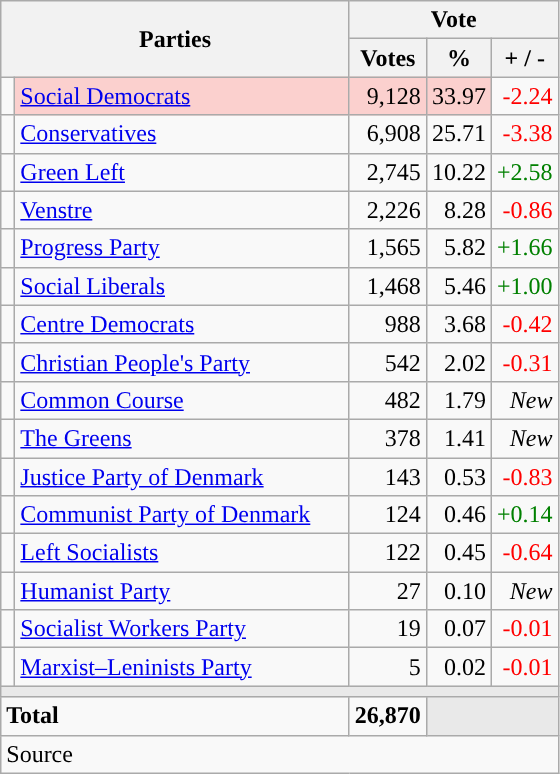<table class="wikitable" style="text-align:right;">
<tr>
<th style="text-align:centre;" rowspan="2" colspan="2" width="225">Parties</th>
<th colspan="3">Vote</th>
</tr>
<tr>
<th width="15">Votes</th>
<th width="15">%</th>
<th width="15">+ / -</th>
</tr>
<tr>
<td width="2" style="color:inherit;background:"></td>
<td bgcolor=#fbd0ce  align="left"><a href='#'>Social Democrats</a></td>
<td bgcolor=#fbd0ce>9,128</td>
<td bgcolor=#fbd0ce>33.97</td>
<td style=color:red;>-2.24</td>
</tr>
<tr>
<td width="2" style="color:inherit;background:"></td>
<td align="left"><a href='#'>Conservatives</a></td>
<td>6,908</td>
<td>25.71</td>
<td style=color:red;>-3.38</td>
</tr>
<tr>
<td width="2" style="color:inherit;background:"></td>
<td align="left"><a href='#'>Green Left</a></td>
<td>2,745</td>
<td>10.22</td>
<td style=color:green;>+2.58</td>
</tr>
<tr>
<td width="2" style="color:inherit;background:"></td>
<td align="left"><a href='#'>Venstre</a></td>
<td>2,226</td>
<td>8.28</td>
<td style=color:red;>-0.86</td>
</tr>
<tr>
<td width="2" style="color:inherit;background:"></td>
<td align="left"><a href='#'>Progress Party</a></td>
<td>1,565</td>
<td>5.82</td>
<td style=color:green;>+1.66</td>
</tr>
<tr>
<td width="2" style="color:inherit;background:"></td>
<td align="left"><a href='#'>Social Liberals</a></td>
<td>1,468</td>
<td>5.46</td>
<td style=color:green;>+1.00</td>
</tr>
<tr>
<td width="2" style="color:inherit;background:"></td>
<td align="left"><a href='#'>Centre Democrats</a></td>
<td>988</td>
<td>3.68</td>
<td style=color:red;>-0.42</td>
</tr>
<tr>
<td width="2" style="color:inherit;background:"></td>
<td align="left"><a href='#'>Christian People's Party</a></td>
<td>542</td>
<td>2.02</td>
<td style=color:red;>-0.31</td>
</tr>
<tr>
<td width="2" style="color:inherit;background:"></td>
<td align="left"><a href='#'>Common Course</a></td>
<td>482</td>
<td>1.79</td>
<td><em>New</em></td>
</tr>
<tr>
<td width="2" style="color:inherit;background:"></td>
<td align="left"><a href='#'>The Greens</a></td>
<td>378</td>
<td>1.41</td>
<td><em>New</em></td>
</tr>
<tr>
<td width="2" style="color:inherit;background:"></td>
<td align="left"><a href='#'>Justice Party of Denmark</a></td>
<td>143</td>
<td>0.53</td>
<td style=color:red;>-0.83</td>
</tr>
<tr>
<td width="2" style="color:inherit;background:"></td>
<td align="left"><a href='#'>Communist Party of Denmark</a></td>
<td>124</td>
<td>0.46</td>
<td style=color:green;>+0.14</td>
</tr>
<tr>
<td width="2" style="color:inherit;background:"></td>
<td align="left"><a href='#'>Left Socialists</a></td>
<td>122</td>
<td>0.45</td>
<td style=color:red;>-0.64</td>
</tr>
<tr>
<td width="2" style="color:inherit;background:"></td>
<td align="left"><a href='#'>Humanist Party</a></td>
<td>27</td>
<td>0.10</td>
<td><em>New</em></td>
</tr>
<tr>
<td width="2" style="color:inherit;background:"></td>
<td align="left"><a href='#'>Socialist Workers Party</a></td>
<td>19</td>
<td>0.07</td>
<td style=color:red;>-0.01</td>
</tr>
<tr>
<td width="2" style="color:inherit;background:"></td>
<td align="left"><a href='#'>Marxist–Leninists Party</a></td>
<td>5</td>
<td>0.02</td>
<td style=color:red;>-0.01</td>
</tr>
<tr>
<td colspan="7" bgcolor="#E9E9E9"></td>
</tr>
<tr>
<td align="left" colspan="2"><strong>Total</strong></td>
<td><strong>26,870</strong></td>
<td bgcolor="#E9E9E9" colspan="2"></td>
</tr>
<tr>
<td align="left" colspan="6">Source</td>
</tr>
</table>
